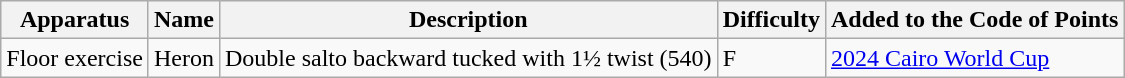<table class="wikitable">
<tr>
<th>Apparatus</th>
<th>Name</th>
<th>Description</th>
<th>Difficulty</th>
<th>Added to the Code of Points</th>
</tr>
<tr>
<td>Floor exercise</td>
<td>Heron</td>
<td>Double salto backward tucked with 1½ twist (540)</td>
<td>F</td>
<td><a href='#'>2024 Cairo World Cup</a></td>
</tr>
</table>
